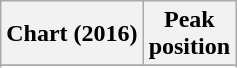<table class="wikitable sortable plainrowheaders" style="text-align:center">
<tr>
<th scope="col">Chart (2016)</th>
<th scope="col">Peak<br>position</th>
</tr>
<tr>
</tr>
<tr>
</tr>
<tr>
</tr>
<tr>
</tr>
<tr>
</tr>
</table>
